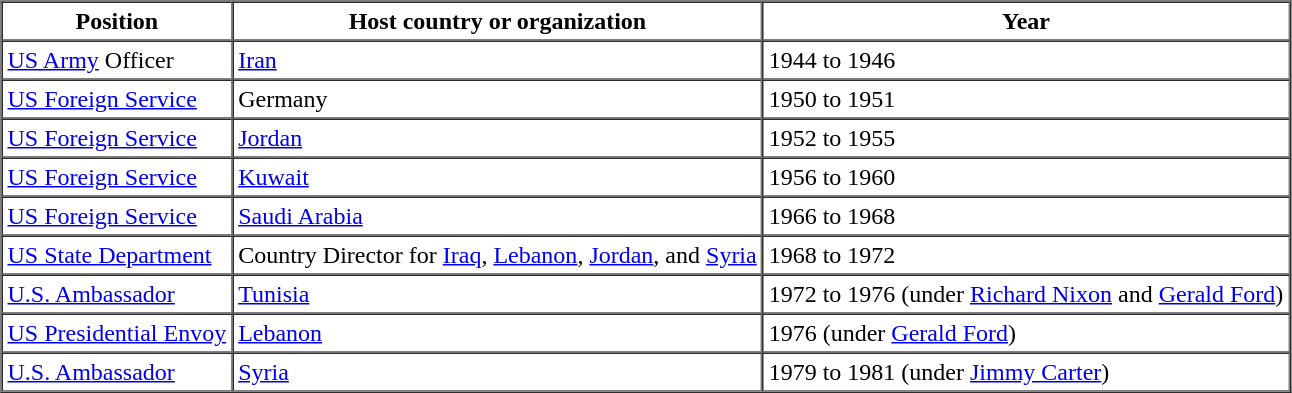<table border="1" cellspacing="0" cellpadding="3">
<tr>
<th>Position</th>
<th>Host country or organization</th>
<th>Year</th>
</tr>
<tr>
<td><a href='#'>US Army</a> Officer</td>
<td><a href='#'>Iran</a></td>
<td>1944 to 1946</td>
</tr>
<tr>
<td><a href='#'>US Foreign Service</a></td>
<td>Germany</td>
<td>1950 to 1951<br></td>
</tr>
<tr>
<td><a href='#'>US Foreign Service</a></td>
<td><a href='#'>Jordan</a></td>
<td>1952 to 1955 <br></td>
</tr>
<tr>
<td><a href='#'>US Foreign Service</a></td>
<td><a href='#'>Kuwait</a></td>
<td>1956 to 1960</td>
</tr>
<tr>
<td><a href='#'>US Foreign Service</a></td>
<td><a href='#'>Saudi Arabia</a></td>
<td>1966 to 1968</td>
</tr>
<tr>
<td><a href='#'>US State Department</a></td>
<td>Country Director for <a href='#'>Iraq</a>, <a href='#'>Lebanon</a>, <a href='#'>Jordan</a>, and <a href='#'>Syria</a></td>
<td>1968 to 1972</td>
</tr>
<tr>
<td><a href='#'>U.S. Ambassador</a></td>
<td><a href='#'>Tunisia</a></td>
<td>1972 to 1976 (under <a href='#'>Richard Nixon</a> and <a href='#'>Gerald Ford</a>)</td>
</tr>
<tr>
<td><a href='#'>US Presidential Envoy</a></td>
<td><a href='#'>Lebanon</a></td>
<td>1976 (under <a href='#'>Gerald Ford</a>)<br></td>
</tr>
<tr>
<td><a href='#'>U.S. Ambassador</a></td>
<td><a href='#'>Syria</a></td>
<td>1979 to 1981 (under <a href='#'>Jimmy Carter</a>)</td>
</tr>
</table>
